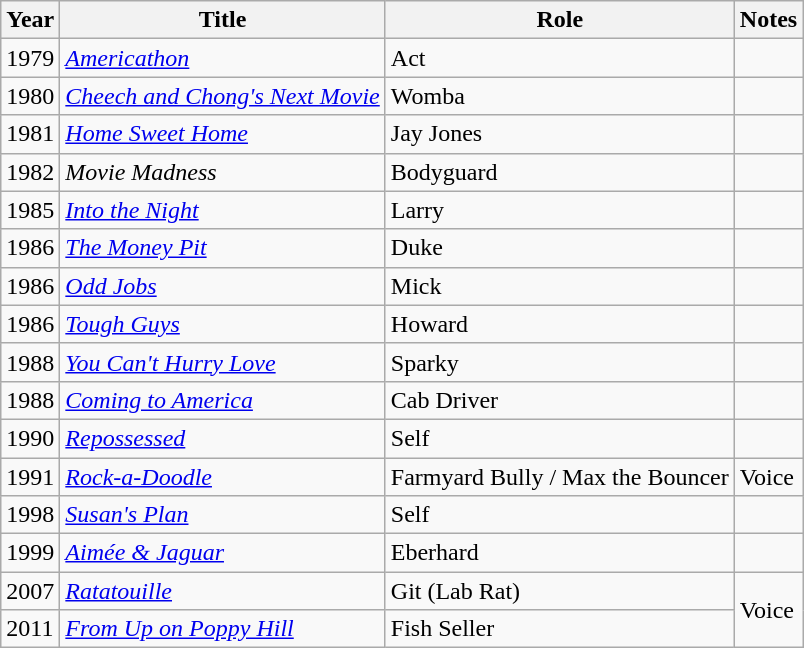<table class="wikitable sortable">
<tr>
<th>Year</th>
<th>Title</th>
<th>Role</th>
<th>Notes</th>
</tr>
<tr>
<td>1979</td>
<td><em><a href='#'>Americathon</a></em></td>
<td>Act</td>
<td></td>
</tr>
<tr>
<td>1980</td>
<td><em><a href='#'>Cheech and Chong's Next Movie</a></em></td>
<td>Womba</td>
<td></td>
</tr>
<tr>
<td>1981</td>
<td><a href='#'><em>Home Sweet Home</em></a></td>
<td>Jay Jones</td>
<td></td>
</tr>
<tr>
<td>1982</td>
<td><em>Movie Madness</em></td>
<td>Bodyguard</td>
<td></td>
</tr>
<tr>
<td>1985</td>
<td><a href='#'><em>Into the Night</em></a></td>
<td>Larry</td>
<td></td>
</tr>
<tr>
<td>1986</td>
<td><em><a href='#'>The Money Pit</a></em></td>
<td>Duke</td>
<td></td>
</tr>
<tr>
<td>1986</td>
<td><a href='#'><em>Odd Jobs</em></a></td>
<td>Mick</td>
<td></td>
</tr>
<tr>
<td>1986</td>
<td><em><a href='#'>Tough Guys</a></em></td>
<td>Howard</td>
<td></td>
</tr>
<tr>
<td>1988</td>
<td><a href='#'><em>You Can't Hurry Love</em></a></td>
<td>Sparky</td>
<td></td>
</tr>
<tr>
<td>1988</td>
<td><em><a href='#'>Coming to America</a></em></td>
<td>Cab Driver</td>
<td></td>
</tr>
<tr>
<td>1990</td>
<td><a href='#'><em>Repossessed</em></a></td>
<td>Self</td>
<td></td>
</tr>
<tr>
<td>1991</td>
<td><em><a href='#'>Rock-a-Doodle</a></em></td>
<td>Farmyard Bully / Max the Bouncer</td>
<td>Voice</td>
</tr>
<tr>
<td>1998</td>
<td><em><a href='#'>Susan's Plan</a></em></td>
<td>Self</td>
<td></td>
</tr>
<tr>
<td>1999</td>
<td><em><a href='#'>Aimée & Jaguar</a></em></td>
<td>Eberhard</td>
<td></td>
</tr>
<tr>
<td>2007</td>
<td><a href='#'><em>Ratatouille</em></a></td>
<td>Git (Lab Rat)</td>
<td rowspan="2">Voice</td>
</tr>
<tr>
<td>2011</td>
<td><em><a href='#'>From Up on Poppy Hill</a></em></td>
<td>Fish Seller</td>
</tr>
</table>
